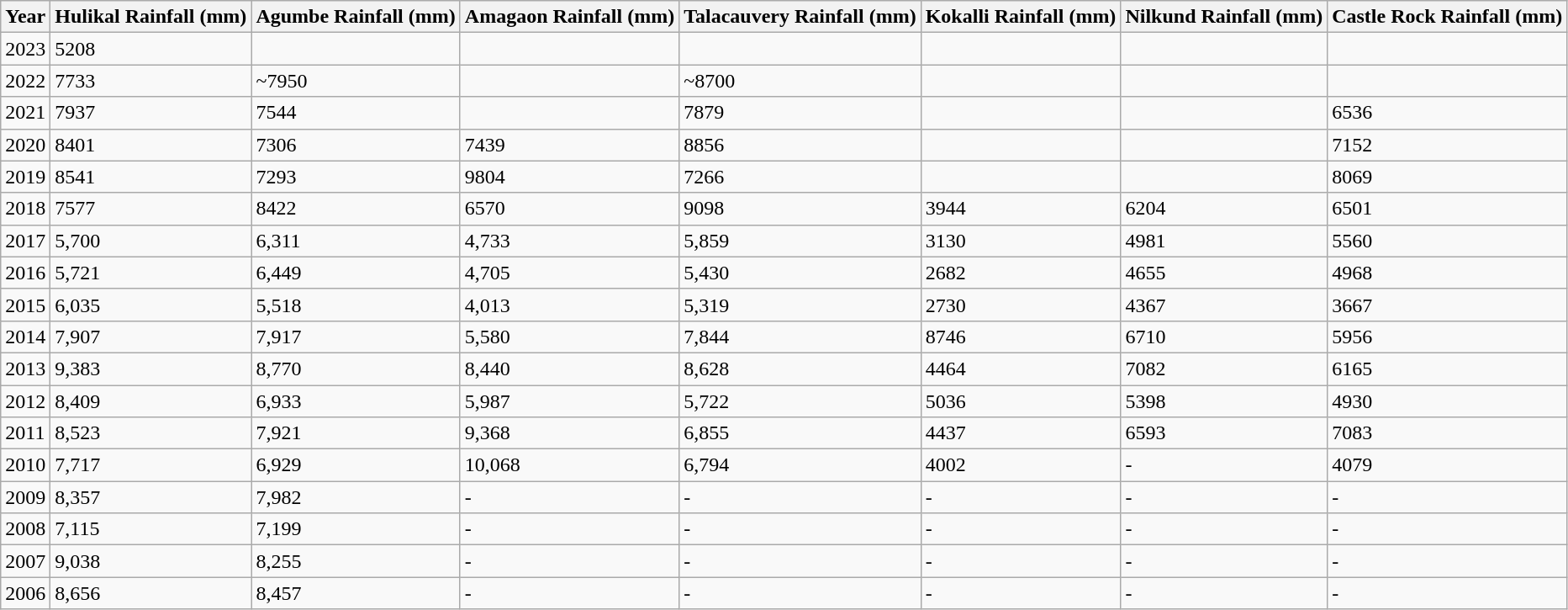<table class="wikitable">
<tr>
<th>Year</th>
<th>Hulikal Rainfall (mm)</th>
<th>Agumbe Rainfall (mm)</th>
<th>Amagaon Rainfall (mm)</th>
<th>Talacauvery Rainfall (mm) </th>
<th>Kokalli Rainfall (mm)</th>
<th>Nilkund Rainfall (mm)</th>
<th>Castle Rock Rainfall (mm)</th>
</tr>
<tr>
<td>2023</td>
<td>5208</td>
<td></td>
<td></td>
<td></td>
<td></td>
<td></td>
<td></td>
</tr>
<tr>
<td>2022</td>
<td>7733</td>
<td>~7950</td>
<td></td>
<td>~8700</td>
<td></td>
<td></td>
<td></td>
</tr>
<tr>
<td>2021</td>
<td>7937</td>
<td>7544</td>
<td></td>
<td>7879</td>
<td></td>
<td></td>
<td>6536</td>
</tr>
<tr>
<td>2020</td>
<td>8401</td>
<td>7306</td>
<td>7439</td>
<td>8856</td>
<td></td>
<td></td>
<td>7152</td>
</tr>
<tr>
<td>2019</td>
<td>8541</td>
<td>7293</td>
<td>9804</td>
<td>7266</td>
<td></td>
<td></td>
<td>8069</td>
</tr>
<tr>
<td>2018</td>
<td>7577</td>
<td>8422</td>
<td>6570</td>
<td>9098</td>
<td>3944</td>
<td>6204</td>
<td>6501</td>
</tr>
<tr>
<td>2017</td>
<td>5,700</td>
<td>6,311</td>
<td>4,733</td>
<td>5,859</td>
<td>3130</td>
<td>4981</td>
<td>5560</td>
</tr>
<tr>
<td>2016</td>
<td>5,721</td>
<td>6,449</td>
<td>4,705</td>
<td>5,430</td>
<td>2682</td>
<td>4655</td>
<td>4968</td>
</tr>
<tr>
<td>2015</td>
<td>6,035</td>
<td>5,518</td>
<td>4,013</td>
<td>5,319</td>
<td>2730</td>
<td>4367</td>
<td>3667</td>
</tr>
<tr>
<td>2014</td>
<td>7,907</td>
<td>7,917</td>
<td>5,580</td>
<td>7,844</td>
<td>8746</td>
<td>6710</td>
<td>5956</td>
</tr>
<tr>
<td>2013</td>
<td>9,383</td>
<td>8,770</td>
<td>8,440</td>
<td>8,628</td>
<td>4464</td>
<td>7082</td>
<td>6165</td>
</tr>
<tr>
<td>2012</td>
<td>8,409</td>
<td>6,933</td>
<td>5,987</td>
<td>5,722</td>
<td>5036</td>
<td>5398</td>
<td>4930</td>
</tr>
<tr>
<td>2011</td>
<td>8,523</td>
<td>7,921</td>
<td>9,368</td>
<td>6,855</td>
<td>4437</td>
<td>6593</td>
<td>7083</td>
</tr>
<tr>
<td>2010</td>
<td>7,717</td>
<td>6,929</td>
<td>10,068</td>
<td>6,794</td>
<td>4002</td>
<td>-</td>
<td>4079</td>
</tr>
<tr>
<td>2009</td>
<td>8,357</td>
<td>7,982</td>
<td>-</td>
<td>-</td>
<td>-</td>
<td>-</td>
<td>-</td>
</tr>
<tr>
<td>2008</td>
<td>7,115</td>
<td>7,199</td>
<td>-</td>
<td>-</td>
<td>-</td>
<td>-</td>
<td>-</td>
</tr>
<tr>
<td>2007</td>
<td>9,038</td>
<td>8,255</td>
<td>-</td>
<td>-</td>
<td>-</td>
<td>-</td>
<td>-</td>
</tr>
<tr>
<td>2006</td>
<td>8,656</td>
<td>8,457</td>
<td>-</td>
<td>-</td>
<td>-</td>
<td>-</td>
<td>-</td>
</tr>
</table>
